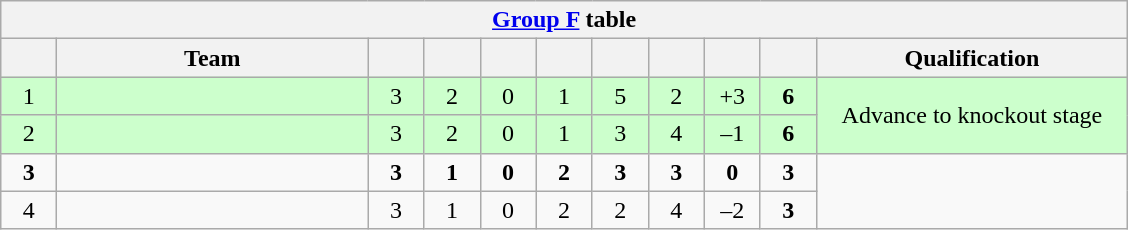<table class="wikitable" style="text-align:center">
<tr>
<th colspan="11"><a href='#'>Group F</a> table</th>
</tr>
<tr>
<th width=30></th>
<th width=200>Team</th>
<th width=30></th>
<th width=30></th>
<th width=30></th>
<th width=30></th>
<th width=30></th>
<th width=30></th>
<th width=30></th>
<th width=30></th>
<th width=200>Qualification</th>
</tr>
<tr bgcolor="#ccffcc">
<td>1</td>
<td align="left"></td>
<td>3</td>
<td>2</td>
<td>0</td>
<td>1</td>
<td>5</td>
<td>2</td>
<td>+3</td>
<td><strong>6</strong></td>
<td rowspan="2">Advance to knockout stage</td>
</tr>
<tr bgcolor="#ccffcc">
<td>2</td>
<td align="left"></td>
<td>3</td>
<td>2</td>
<td>0</td>
<td>1</td>
<td>3</td>
<td>4</td>
<td>–1</td>
<td><strong>6</strong></td>
</tr>
<tr>
<td><strong>3</strong></td>
<td align="left"><strong></strong></td>
<td><strong>3</strong></td>
<td><strong>1</strong></td>
<td><strong>0</strong></td>
<td><strong>2</strong></td>
<td><strong>3</strong></td>
<td><strong>3</strong></td>
<td><strong>0</strong></td>
<td><strong>3</strong></td>
<td rowspan="2"></td>
</tr>
<tr>
<td>4</td>
<td align="left"></td>
<td>3</td>
<td>1</td>
<td>0</td>
<td>2</td>
<td>2</td>
<td>4</td>
<td>–2</td>
<td><strong>3</strong></td>
</tr>
</table>
